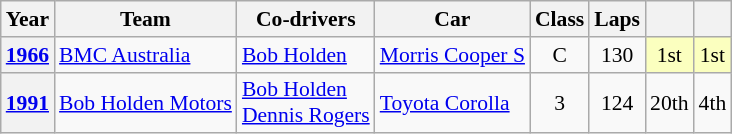<table class="wikitable" style="text-align:center; font-size:90%">
<tr>
<th>Year</th>
<th>Team</th>
<th>Co-drivers</th>
<th>Car</th>
<th>Class</th>
<th>Laps</th>
<th></th>
<th></th>
</tr>
<tr style="text-align:center;">
<th><a href='#'>1966</a></th>
<td align="left"> <a href='#'>BMC Australia</a></td>
<td align="left"> <a href='#'>Bob Holden</a></td>
<td align="left"><a href='#'>Morris Cooper S</a></td>
<td>C</td>
<td>130</td>
<td style="background:#fbffbf;">1st</td>
<td style="background:#fbffbf;">1st</td>
</tr>
<tr>
<th><a href='#'>1991</a></th>
<td align="left"> <a href='#'>Bob Holden Motors</a></td>
<td align="left"> <a href='#'>Bob Holden</a><br> <a href='#'>Dennis Rogers</a></td>
<td align="left"><a href='#'>Toyota Corolla</a></td>
<td>3</td>
<td>124</td>
<td>20th</td>
<td>4th</td>
</tr>
</table>
